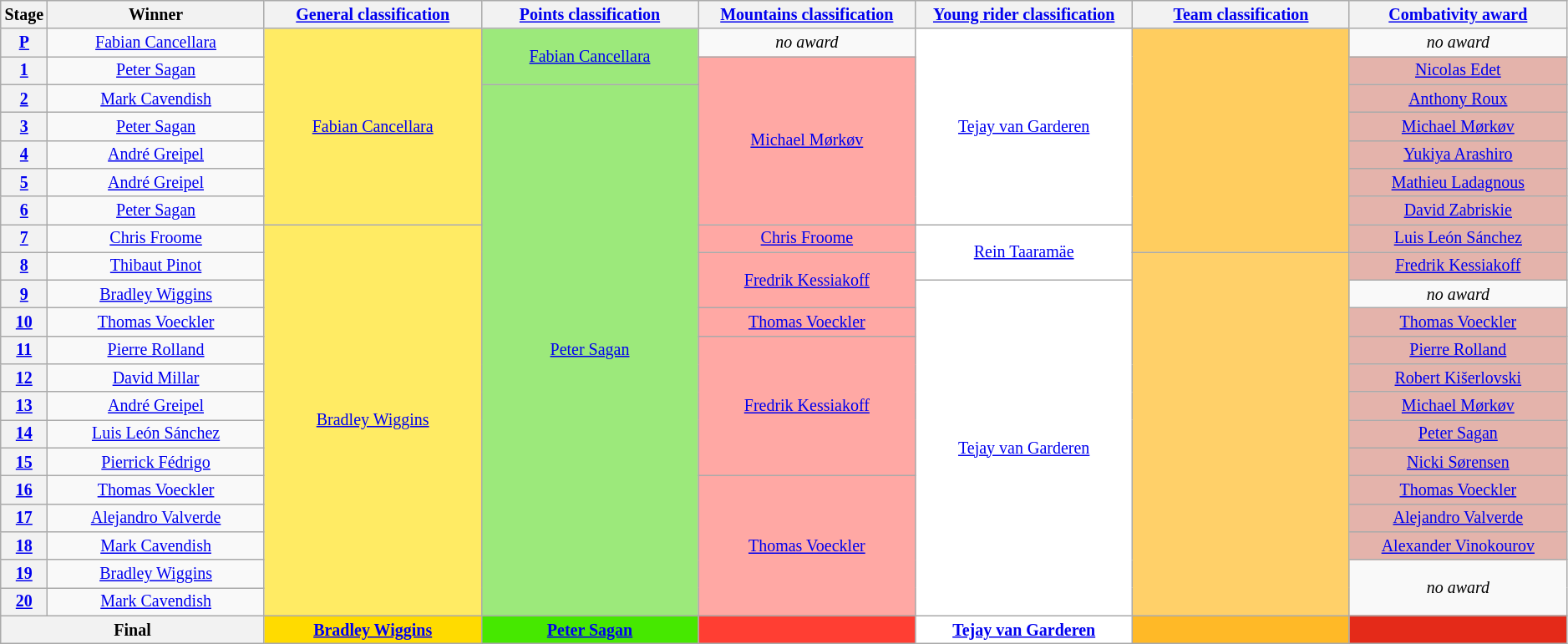<table class="wikitable" style="text-align: center; font-size:smaller;">
<tr>
<th scope="col" style="width:1%;">Stage</th>
<th scope="col" style="width:14%;">Winner</th>
<th scope="col" style="width:14%;"><a href='#'>General classification</a><br></th>
<th scope="col" style="width:14%;"><a href='#'>Points classification</a><br></th>
<th scope="col" style="width:14%;"><a href='#'>Mountains classification</a><br></th>
<th scope="col" style="width:14%;"><a href='#'>Young rider classification</a><br></th>
<th scope="col" style="width:14%;"><a href='#'>Team classification</a><br></th>
<th scope="col" style="width:14%;"><a href='#'>Combativity award</a><br></th>
</tr>
<tr>
<th scope="row"><a href='#'>P</a></th>
<td><a href='#'>Fabian Cancellara</a></td>
<td style="background:#FFEB64;" rowspan="7"><a href='#'>Fabian Cancellara</a></td>
<td style="background:#9CE97B;" rowspan="2"><a href='#'>Fabian Cancellara</a></td>
<td><em>no award</em></td>
<td style="background:white;" rowspan="7"><a href='#'>Tejay van Garderen</a></td>
<td style="background:#FFCD5F;" rowspan="8"></td>
<td><em>no award</em></td>
</tr>
<tr>
<th scope="row"><a href='#'>1</a></th>
<td><a href='#'>Peter Sagan</a></td>
<td style="background:#FFA8A4;" rowspan="6"><a href='#'>Michael Mørkøv</a></td>
<td style="background:#E4B3AB;"><a href='#'>Nicolas Edet</a></td>
</tr>
<tr>
<th scope="row"><a href='#'>2</a></th>
<td><a href='#'>Mark Cavendish</a></td>
<td style="background:#9CE97B;" rowspan="19"><a href='#'>Peter Sagan</a></td>
<td style="background:#E4B3AB;"><a href='#'>Anthony Roux</a></td>
</tr>
<tr>
<th scope="row"><a href='#'>3</a></th>
<td><a href='#'>Peter Sagan</a></td>
<td style="background:#E4B3AB;"><a href='#'>Michael Mørkøv</a></td>
</tr>
<tr>
<th scope="row"><a href='#'>4</a></th>
<td><a href='#'>André Greipel</a></td>
<td style="background:#E4B3AB;"><a href='#'>Yukiya Arashiro</a></td>
</tr>
<tr>
<th scope="row"><a href='#'>5</a></th>
<td><a href='#'>André Greipel</a></td>
<td style="background:#E4B3AB;"><a href='#'>Mathieu Ladagnous</a></td>
</tr>
<tr>
<th scope="row"><a href='#'>6</a></th>
<td><a href='#'>Peter Sagan</a></td>
<td style="background:#E4B3AB;"><a href='#'>David Zabriskie</a></td>
</tr>
<tr>
<th scope="row"><a href='#'>7</a></th>
<td><a href='#'>Chris Froome</a></td>
<td style="background:#FFEB64;" rowspan="14"><a href='#'>Bradley Wiggins</a></td>
<td style="background:#FFA8A4;"><a href='#'>Chris Froome</a></td>
<td style="background:white;" rowspan="2"><a href='#'>Rein Taaramäe</a></td>
<td style="background:#E4B3AB;"><a href='#'>Luis León Sánchez</a></td>
</tr>
<tr>
<th scope="row"><a href='#'>8</a></th>
<td><a href='#'>Thibaut Pinot</a></td>
<td style="background:#FFA8A4;" rowspan="2"><a href='#'>Fredrik Kessiakoff</a></td>
<td style="background:#FFD069;" rowspan="13"></td>
<td style="background:#E4B3AB;"><a href='#'>Fredrik Kessiakoff</a></td>
</tr>
<tr>
<th scope="row"><a href='#'>9</a></th>
<td><a href='#'>Bradley Wiggins</a></td>
<td style="background:white;" rowspan="12"><a href='#'>Tejay van Garderen</a></td>
<td><em>no award</em></td>
</tr>
<tr>
<th scope="row"><a href='#'>10</a></th>
<td><a href='#'>Thomas Voeckler</a></td>
<td style="background:#FFA8A4;"><a href='#'>Thomas Voeckler</a></td>
<td style="background:#E4B3AB;"><a href='#'>Thomas Voeckler</a></td>
</tr>
<tr>
<th scope="row"><a href='#'>11</a></th>
<td><a href='#'>Pierre Rolland</a></td>
<td style="background:#FFA8A4;" rowspan="5"><a href='#'>Fredrik Kessiakoff</a></td>
<td style="background:#E4B3AB;"><a href='#'>Pierre Rolland</a></td>
</tr>
<tr>
<th scope="row"><a href='#'>12</a></th>
<td><a href='#'>David Millar</a></td>
<td style="background:#E4B3AB;"><a href='#'>Robert Kišerlovski</a></td>
</tr>
<tr>
<th scope="row"><a href='#'>13</a></th>
<td><a href='#'>André Greipel</a></td>
<td style="background:#E4B3AB;"><a href='#'>Michael Mørkøv</a></td>
</tr>
<tr>
<th scope="row"><a href='#'>14</a></th>
<td><a href='#'>Luis León Sánchez</a></td>
<td style="background:#E4B3AB;"><a href='#'>Peter Sagan</a></td>
</tr>
<tr>
<th scope="row"><a href='#'>15</a></th>
<td><a href='#'>Pierrick Fédrigo</a></td>
<td style="background:#E4B3AB;"><a href='#'>Nicki Sørensen</a></td>
</tr>
<tr>
<th scope="row"><a href='#'>16</a></th>
<td><a href='#'>Thomas Voeckler</a></td>
<td style="background:#FFA8A4;" rowspan="5"><a href='#'>Thomas Voeckler</a></td>
<td style="background:#E4B3AB;"><a href='#'>Thomas Voeckler</a></td>
</tr>
<tr>
<th scope="row"><a href='#'>17</a></th>
<td><a href='#'>Alejandro Valverde</a></td>
<td style="background:#E4B3AB;"><a href='#'>Alejandro Valverde</a></td>
</tr>
<tr>
<th scope="row"><a href='#'>18</a></th>
<td><a href='#'>Mark Cavendish</a></td>
<td style="background:#E4B3AB;"><a href='#'>Alexander Vinokourov</a></td>
</tr>
<tr>
<th scope="row"><a href='#'>19</a></th>
<td><a href='#'>Bradley Wiggins</a></td>
<td rowspan=2><em>no award</em></td>
</tr>
<tr>
<th scope="row"><a href='#'>20</a></th>
<td><a href='#'>Mark Cavendish</a></td>
</tr>
<tr>
<th colspan="2">Final</th>
<th style="background:#FFDB00;"><a href='#'>Bradley Wiggins</a></th>
<th style="background:#46E800;"><a href='#'>Peter Sagan</a></th>
<th style="background:#FF3E33;"></th>
<th style="background:white;"><a href='#'>Tejay van Garderen</a></th>
<th style="background:#FFB927;"></th>
<th style="background:#E42A19"></th>
</tr>
</table>
